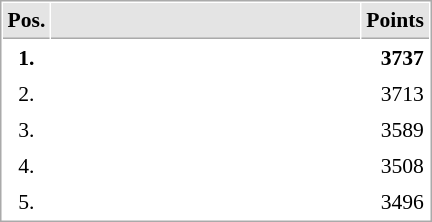<table cellspacing="1" cellpadding="3" style="border:1px solid #AAAAAA;font-size:90%">
<tr bgcolor="#E4E4E4">
<th style="border-bottom:1px solid #AAAAAA" width=10>Pos.</th>
<th style="border-bottom:1px solid #AAAAAA" width=200></th>
<th style="border-bottom:1px solid #AAAAAA" width=20>Points</th>
</tr>
<tr>
<td align="center"><strong>1.</strong></td>
<td><strong></strong></td>
<td align="right"><strong>3737</strong></td>
</tr>
<tr>
<td align="center">2.</td>
<td></td>
<td align="right">3713</td>
</tr>
<tr>
<td align="center">3.</td>
<td></td>
<td align="right">3589</td>
</tr>
<tr>
<td align="center">4.</td>
<td></td>
<td align="right">3508</td>
</tr>
<tr>
<td align="center">5.</td>
<td></td>
<td align="right">3496</td>
</tr>
</table>
